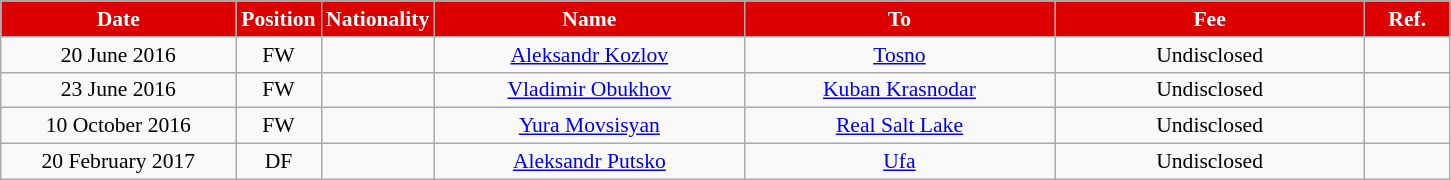<table class="wikitable" style="text-align:center; font-size:90%; ">
<tr>
<th style="background:#DD0000; color:white; width:150px;">Date</th>
<th style="background:#DD0000; color:white; width:50px;">Position</th>
<th style="background:#DD0000; color:white; width:50px;">Nationality</th>
<th style="background:#DD0000; color:white; width:200px;">Name</th>
<th style="background:#DD0000; color:white; width:200px;">To</th>
<th style="background:#DD0000; color:white; width:200px;">Fee</th>
<th style="background:#DD0000; color:white; width:50px;">Ref.</th>
</tr>
<tr>
<td>20 June 2016</td>
<td>FW</td>
<td></td>
<td><a href='#'>Aleksandr Kozlov</a></td>
<td><a href='#'>Tosno</a></td>
<td>Undisclosed</td>
<td></td>
</tr>
<tr>
<td>23 June 2016</td>
<td>FW</td>
<td></td>
<td><a href='#'>Vladimir Obukhov</a></td>
<td><a href='#'>Kuban Krasnodar</a></td>
<td>Undisclosed</td>
<td></td>
</tr>
<tr>
<td>10 October 2016</td>
<td>FW</td>
<td></td>
<td><a href='#'>Yura Movsisyan</a></td>
<td><a href='#'>Real Salt Lake</a></td>
<td>Undisclosed</td>
<td></td>
</tr>
<tr>
<td>20 February 2017</td>
<td>DF</td>
<td></td>
<td><a href='#'>Aleksandr Putsko</a></td>
<td><a href='#'>Ufa</a></td>
<td>Undisclosed</td>
<td></td>
</tr>
</table>
